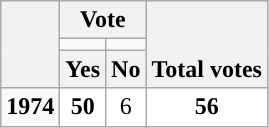<table class=wikitable style="text-align:center">
<tr style="vertical-align:bottom;">
<th rowspan=3></th>
<th colspan=2>Vote</th>
<th rowspan=3>Total votes</th>
</tr>
<tr style="height:5px">
<td style="background-color:"></td>
<td style="background-color:"></td>
</tr>
<tr style="vertical-align:bottom;">
<th>Yes</th>
<th>No</th>
</tr>
<tr>
<td><strong>1974</strong></td>
<td style="background:#fff;"><strong>50</strong></td>
<td style="background:#fff;">6</td>
<td style="background:#fff;"><strong>56</strong></td>
</tr>
</table>
